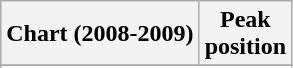<table class="wikitable sortable">
<tr>
<th>Chart (2008-2009)</th>
<th>Peak<br>position</th>
</tr>
<tr>
</tr>
<tr>
</tr>
<tr>
</tr>
<tr>
</tr>
</table>
